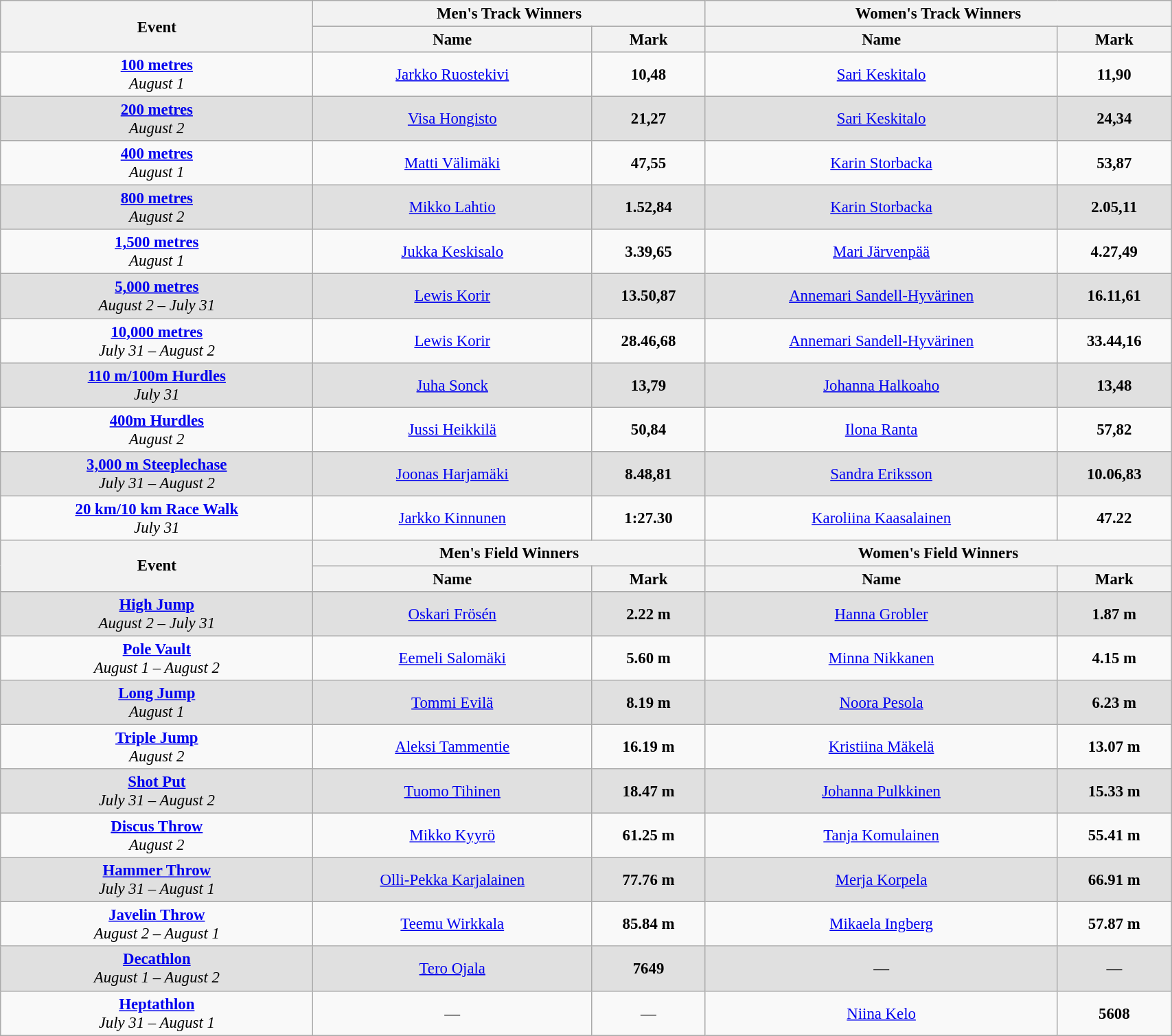<table class="wikitable" style=" text-align:center; font-size:95%;" width="90%">
<tr>
<th rowspan=2>Event</th>
<th colspan=2>Men's Track Winners</th>
<th colspan=2>Women's Track Winners</th>
</tr>
<tr>
<th>Name</th>
<th>Mark</th>
<th>Name</th>
<th>Mark</th>
</tr>
<tr>
<td><strong><a href='#'>100 metres</a></strong><br><em>August 1</em></td>
<td><a href='#'>Jarkko Ruostekivi</a></td>
<td><strong>10,48</strong></td>
<td><a href='#'>Sari Keskitalo</a></td>
<td><strong>11,90</strong></td>
</tr>
<tr bgcolor="#e0e0e0">
<td><strong><a href='#'>200 metres</a></strong><br><em>August 2</em></td>
<td><a href='#'>Visa Hongisto</a></td>
<td><strong>21,27</strong></td>
<td><a href='#'>Sari Keskitalo</a></td>
<td><strong>24,34</strong></td>
</tr>
<tr>
<td><strong><a href='#'>400 metres</a></strong><br><em>August 1</em></td>
<td><a href='#'>Matti Välimäki</a></td>
<td><strong>47,55</strong></td>
<td><a href='#'>Karin Storbacka</a></td>
<td><strong>53,87</strong></td>
</tr>
<tr bgcolor="#e0e0e0">
<td><strong><a href='#'>800 metres</a></strong><br><em>August 2</em></td>
<td><a href='#'>Mikko Lahtio</a></td>
<td><strong>1.52,84</strong></td>
<td><a href='#'>Karin Storbacka</a></td>
<td><strong>2.05,11</strong></td>
</tr>
<tr>
<td><strong><a href='#'>1,500 metres</a></strong><br><em>August 1</em></td>
<td><a href='#'>Jukka Keskisalo</a></td>
<td><strong>3.39,65</strong></td>
<td><a href='#'>Mari Järvenpää</a></td>
<td><strong>4.27,49</strong></td>
</tr>
<tr bgcolor="#e0e0e0">
<td><strong><a href='#'>5,000 metres</a></strong><br><em>August 2 – July 31</em></td>
<td><a href='#'>Lewis Korir</a></td>
<td><strong>13.50,87</strong></td>
<td><a href='#'>Annemari Sandell-Hyvärinen</a></td>
<td><strong>16.11,61</strong></td>
</tr>
<tr>
<td><strong><a href='#'>10,000 metres</a></strong><br><em>July 31 – August 2</em></td>
<td><a href='#'>Lewis Korir</a></td>
<td><strong>28.46,68</strong></td>
<td><a href='#'>Annemari Sandell-Hyvärinen</a></td>
<td><strong>33.44,16</strong></td>
</tr>
<tr bgcolor="#e0e0e0">
<td><strong><a href='#'>110 m/100m Hurdles</a></strong><br><em>July 31</em></td>
<td><a href='#'>Juha Sonck</a></td>
<td><strong>13,79</strong></td>
<td><a href='#'>Johanna Halkoaho</a></td>
<td><strong>13,48</strong></td>
</tr>
<tr>
<td><strong><a href='#'>400m Hurdles</a></strong><br><em>August 2</em></td>
<td><a href='#'>Jussi Heikkilä</a></td>
<td><strong>50,84</strong></td>
<td><a href='#'>Ilona Ranta</a></td>
<td><strong>57,82</strong></td>
</tr>
<tr bgcolor="#e0e0e0">
<td><strong><a href='#'>3,000 m Steeplechase</a></strong><br><em>July 31 – August 2</em></td>
<td><a href='#'>Joonas Harjamäki</a></td>
<td><strong>8.48,81</strong></td>
<td><a href='#'>Sandra Eriksson</a></td>
<td><strong>10.06,83</strong></td>
</tr>
<tr>
<td><strong><a href='#'>20 km/10 km Race Walk</a></strong><br><em>July 31</em></td>
<td><a href='#'>Jarkko Kinnunen</a></td>
<td><strong>1:27.30</strong></td>
<td><a href='#'>Karoliina Kaasalainen</a></td>
<td><strong>47.22</strong></td>
</tr>
<tr>
<th rowspan=2>Event</th>
<th colspan=2>Men's Field Winners</th>
<th colspan=2>Women's Field Winners</th>
</tr>
<tr>
<th>Name</th>
<th>Mark</th>
<th>Name</th>
<th>Mark</th>
</tr>
<tr bgcolor="#e0e0e0">
<td><strong><a href='#'>High Jump</a></strong><br><em>August 2 – July 31</em></td>
<td><a href='#'>Oskari Frösén</a></td>
<td><strong>2.22 m</strong></td>
<td><a href='#'>Hanna Grobler</a></td>
<td><strong>1.87 m</strong></td>
</tr>
<tr>
<td><strong><a href='#'>Pole Vault</a></strong><br><em>August 1 – August 2</em></td>
<td><a href='#'>Eemeli Salomäki</a></td>
<td><strong>5.60 m</strong></td>
<td><a href='#'>Minna Nikkanen</a></td>
<td><strong>4.15 m</strong></td>
</tr>
<tr bgcolor="#e0e0e0">
<td><strong><a href='#'>Long Jump</a></strong><br><em>August 1</em></td>
<td><a href='#'>Tommi Evilä</a></td>
<td><strong>8.19 m</strong></td>
<td><a href='#'>Noora Pesola</a></td>
<td><strong>6.23 m</strong></td>
</tr>
<tr>
<td><strong><a href='#'>Triple Jump</a></strong><br><em>August 2</em></td>
<td><a href='#'>Aleksi Tammentie</a></td>
<td><strong>16.19 m</strong></td>
<td><a href='#'>Kristiina Mäkelä</a></td>
<td><strong>13.07 m</strong></td>
</tr>
<tr bgcolor="#e0e0e0">
<td><strong><a href='#'>Shot Put</a></strong><br><em>July 31 – August 2</em></td>
<td><a href='#'>Tuomo Tihinen</a></td>
<td><strong>18.47 m</strong></td>
<td><a href='#'>Johanna Pulkkinen</a></td>
<td><strong>15.33 m</strong></td>
</tr>
<tr>
<td><strong><a href='#'>Discus Throw</a></strong><br><em>August 2</em></td>
<td><a href='#'>Mikko Kyyrö</a></td>
<td><strong>61.25 m</strong></td>
<td><a href='#'>Tanja Komulainen</a></td>
<td><strong>55.41 m</strong></td>
</tr>
<tr bgcolor="#e0e0e0">
<td><strong><a href='#'>Hammer Throw</a></strong><br><em>July 31 – August 1</em></td>
<td><a href='#'>Olli-Pekka Karjalainen</a></td>
<td><strong>77.76 m</strong></td>
<td><a href='#'>Merja Korpela</a></td>
<td><strong>66.91 m</strong></td>
</tr>
<tr>
<td><strong><a href='#'>Javelin Throw</a></strong><br><em>August 2 – August 1</em></td>
<td><a href='#'>Teemu Wirkkala</a></td>
<td><strong>85.84 m</strong></td>
<td><a href='#'>Mikaela Ingberg</a></td>
<td><strong>57.87 m</strong></td>
</tr>
<tr bgcolor="#e0e0e0">
<td><strong><a href='#'>Decathlon</a></strong><br><em>August 1 – August 2</em></td>
<td><a href='#'>Tero Ojala</a></td>
<td><strong>7649</strong></td>
<td>—</td>
<td>—</td>
</tr>
<tr>
<td><strong><a href='#'>Heptathlon</a></strong><br><em>July 31 – August 1</em></td>
<td>—</td>
<td>—</td>
<td><a href='#'>Niina Kelo</a></td>
<td><strong>5608</strong></td>
</tr>
</table>
